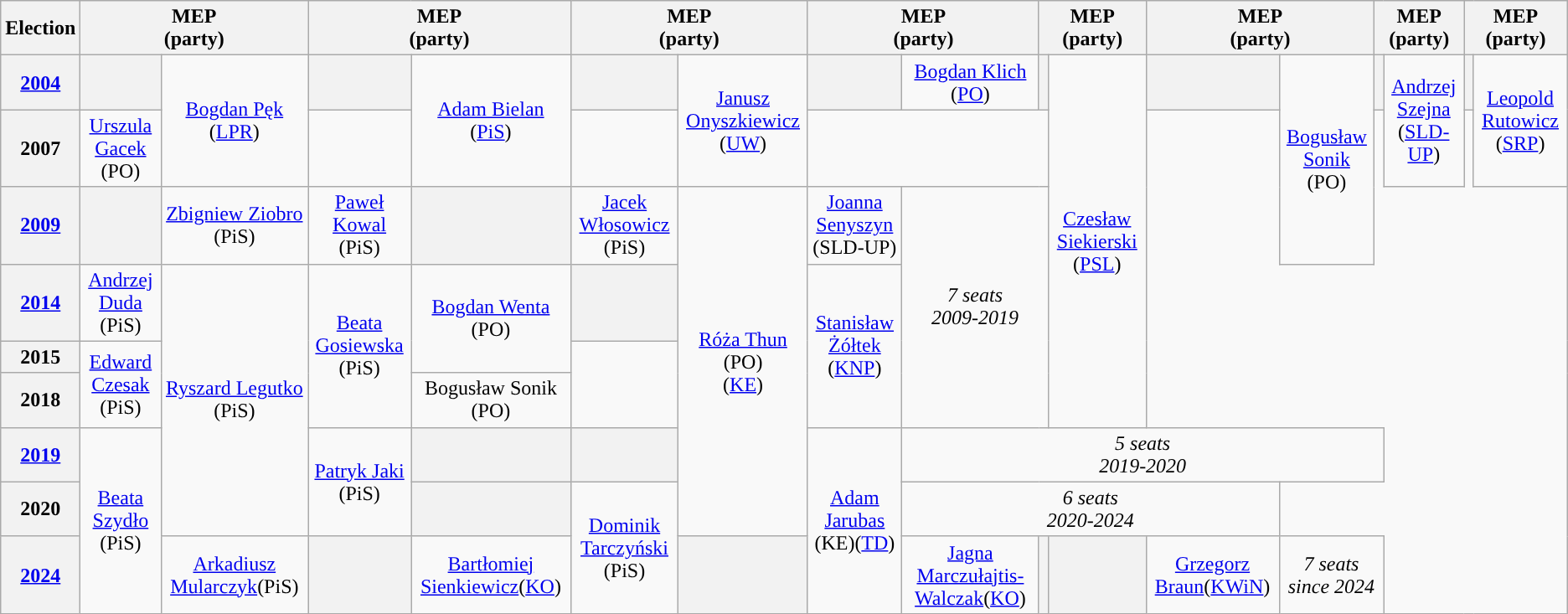<table class= "wikitable" style= "text-align:center">
<tr>
<th>Election</th>
<th colspan=2>MEP<br>(party)</th>
<th colspan=2>MEP<br>(party)</th>
<th colspan=2>MEP<br>(party)</th>
<th colspan=2>MEP<br>(party)</th>
<th colspan=2>MEP<br>(party)</th>
<th colspan=2>MEP<br>(party)</th>
<th colspan=2>MEP<br>(party)</th>
<th colspan=2>MEP<br>(party)</th>
</tr>
<tr>
<th><a href='#'>2004</a></th>
<th style="background-color: "></th>
<td rowspan=2><a href='#'>Bogdan Pęk</a><br>(<a href='#'>LPR</a>)</td>
<th style="background-color: "></th>
<td rowspan=2><a href='#'>Adam Bielan</a><br>(<a href='#'>PiS</a>)</td>
<th style="background-color: "></th>
<td rowspan=2><a href='#'>Janusz Onyszkiewicz</a><br>(<a href='#'>UW</a>)</td>
<th style="background-color: "></th>
<td rowspan=1><a href='#'>Bogdan Klich</a><br>(<a href='#'>PO</a>)</td>
<th style="background-color: "></th>
<td rowspan=6><a href='#'>Czesław Siekierski</a><br>(<a href='#'>PSL</a>)</td>
<th style="background-color: "></th>
<td rowspan=3><a href='#'>Bogusław Sonik</a><br>(PO)</td>
<th style="background-color: "></th>
<td rowspan=2><a href='#'>Andrzej Szejna</a><br>(<a href='#'>SLD-UP</a>)</td>
<th style="background-color: "></th>
<td rowspan=2><a href='#'>Leopold Rutowicz</a><br>(<a href='#'>SRP</a>)</td>
</tr>
<tr>
<th>2007</th>
<td rowspan=1><a href='#'>Urszula Gacek</a><br>(PO)</td>
</tr>
<tr>
<th><a href='#'>2009</a></th>
<th style="background-color: "></th>
<td rowspan=1><a href='#'>Zbigniew Ziobro</a><br>(PiS)</td>
<td rowspan=1><a href='#'>Paweł Kowal</a><br>(PiS)</td>
<th style="background-color: "></th>
<td rowspan=1><a href='#'>Jacek Włosowicz</a><br>(PiS)</td>
<td rowspan=6><a href='#'>Róża Thun</a><br>(PO)<br>(<a href='#'>KE</a>)</td>
<td rowspan=1><a href='#'>Joanna Senyszyn</a><br>(SLD-UP)</td>
<td colspan=2 rowspan=4><em>7 seats<br>2009-2019</em></td>
</tr>
<tr>
<th><a href='#'>2014</a></th>
<td rowspan=1><a href='#'>Andrzej Duda</a><br>(PiS)</td>
<td rowspan=5><a href='#'>Ryszard Legutko</a><br>(PiS)</td>
<td rowspan=3><a href='#'>Beata Gosiewska</a><br>(PiS)</td>
<td rowspan=2><a href='#'>Bogdan Wenta</a><br>(PO)</td>
<th style="background-color: "></th>
<td rowspan=3><a href='#'>Stanisław Żółtek</a><br>(<a href='#'>KNP</a>)</td>
</tr>
<tr>
<th>2015</th>
<td rowspan=2><a href='#'>Edward Czesak</a><br>(PiS)</td>
</tr>
<tr>
<th>2018</th>
<td rowspan=1>Bogusław Sonik<br>(PO)</td>
</tr>
<tr>
<th><a href='#'>2019</a></th>
<td rowspan=3><a href='#'>Beata Szydło</a><br>(PiS)</td>
<td rowspan=2><a href='#'>Patryk Jaki</a><br>(PiS)</td>
<th style="background-color: "></th>
<th style="background-color: "></th>
<td rowspan=3><a href='#'>Adam Jarubas</a><br>(KE)(<a href='#'>TD</a>)</td>
<td colspan=6 rowspan=1><em>5 seats<br>2019-2020</em></td>
</tr>
<tr>
<th>2020</th>
<th style="background-color: "></th>
<td rowspan=2><a href='#'>Dominik Tarczyński</a><br>(PiS)</td>
<td colspan=4 rowspan=1><em>6 seats<br>2020-2024</em></td>
</tr>
<tr>
<th><a href='#'>2024</a></th>
<td><a href='#'>Arkadiusz Mularczyk</a>(PiS)</td>
<th style="background-color: "></th>
<td><a href='#'>Bartłomiej Sienkiewicz</a>(<a href='#'>KO</a>)</td>
<th style="background-color: "></th>
<td><a href='#'>Jagna Marczułajtis-Walczak</a>(<a href='#'>KO</a>)</td>
<th style="background-color: "></th>
<th style="background-color: "></th>
<td><a href='#'>Grzegorz Braun</a>(<a href='#'>KWiN</a>)</td>
<td colspan=2 rowspan=1><em>7 seats<br>since 2024</em></td>
</tr>
</table>
